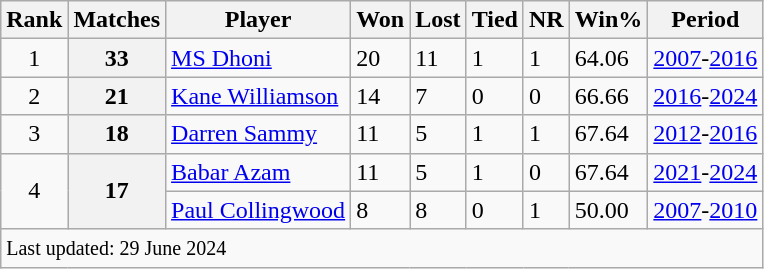<table class="wikitable sortable">
<tr>
<th>Rank</th>
<th>Matches</th>
<th>Player</th>
<th>Won</th>
<th>Lost</th>
<th>Tied</th>
<th>NR</th>
<th>Win%</th>
<th>Period</th>
</tr>
<tr>
<td align=center>1</td>
<th>33</th>
<td> <a href='#'>MS Dhoni</a></td>
<td>20</td>
<td>11</td>
<td>1</td>
<td>1</td>
<td>64.06</td>
<td><a href='#'>2007</a>-<a href='#'>2016</a></td>
</tr>
<tr>
<td align=center>2</td>
<th>21</th>
<td> <a href='#'>Kane Williamson</a></td>
<td>14</td>
<td>7</td>
<td>0</td>
<td>0</td>
<td>66.66</td>
<td><a href='#'>2016</a>-<a href='#'>2024</a></td>
</tr>
<tr>
<td align=center>3</td>
<th>18</th>
<td> <a href='#'>Darren Sammy</a></td>
<td>11</td>
<td>5</td>
<td>1</td>
<td>1</td>
<td>67.64</td>
<td><a href='#'>2012</a>-<a href='#'>2016</a></td>
</tr>
<tr>
<td align=center rowspan=2>4</td>
<th rowspan=2>17</th>
<td> <a href='#'>Babar Azam</a></td>
<td>11</td>
<td>5</td>
<td>1</td>
<td>0</td>
<td>67.64</td>
<td><a href='#'>2021</a>-<a href='#'>2024</a></td>
</tr>
<tr>
<td> <a href='#'>Paul Collingwood</a></td>
<td>8</td>
<td>8</td>
<td>0</td>
<td>1</td>
<td>50.00</td>
<td><a href='#'>2007</a>-<a href='#'>2010</a></td>
</tr>
<tr>
<td colspan="10"><small>Last updated: 29 June 2024</small></td>
</tr>
</table>
